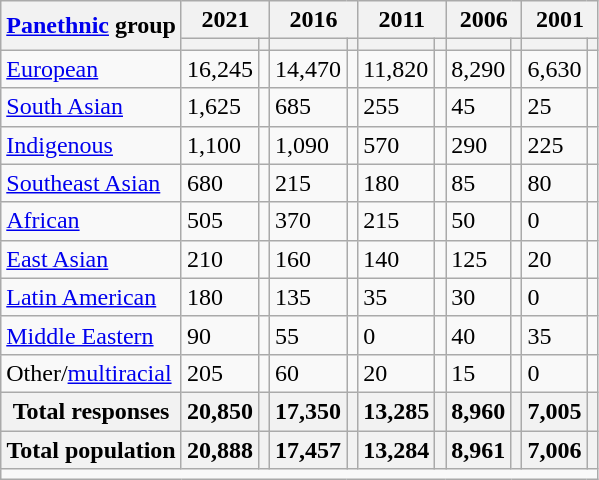<table class="wikitable collapsible sortable">
<tr>
<th rowspan="2"><a href='#'>Panethnic</a> group</th>
<th colspan="2">2021</th>
<th colspan="2">2016</th>
<th colspan="2">2011</th>
<th colspan="2">2006</th>
<th colspan="2">2001</th>
</tr>
<tr>
<th><a href='#'></a></th>
<th></th>
<th></th>
<th></th>
<th></th>
<th></th>
<th></th>
<th></th>
<th></th>
<th></th>
</tr>
<tr>
<td><a href='#'>European</a></td>
<td>16,245</td>
<td></td>
<td>14,470</td>
<td></td>
<td>11,820</td>
<td></td>
<td>8,290</td>
<td></td>
<td>6,630</td>
<td></td>
</tr>
<tr>
<td><a href='#'>South Asian</a></td>
<td>1,625</td>
<td></td>
<td>685</td>
<td></td>
<td>255</td>
<td></td>
<td>45</td>
<td></td>
<td>25</td>
<td></td>
</tr>
<tr>
<td><a href='#'>Indigenous</a></td>
<td>1,100</td>
<td></td>
<td>1,090</td>
<td></td>
<td>570</td>
<td></td>
<td>290</td>
<td></td>
<td>225</td>
<td></td>
</tr>
<tr>
<td><a href='#'>Southeast Asian</a></td>
<td>680</td>
<td></td>
<td>215</td>
<td></td>
<td>180</td>
<td></td>
<td>85</td>
<td></td>
<td>80</td>
<td></td>
</tr>
<tr>
<td><a href='#'>African</a></td>
<td>505</td>
<td></td>
<td>370</td>
<td></td>
<td>215</td>
<td></td>
<td>50</td>
<td></td>
<td>0</td>
<td></td>
</tr>
<tr>
<td><a href='#'>East Asian</a></td>
<td>210</td>
<td></td>
<td>160</td>
<td></td>
<td>140</td>
<td></td>
<td>125</td>
<td></td>
<td>20</td>
<td></td>
</tr>
<tr>
<td><a href='#'>Latin American</a></td>
<td>180</td>
<td></td>
<td>135</td>
<td></td>
<td>35</td>
<td></td>
<td>30</td>
<td></td>
<td>0</td>
<td></td>
</tr>
<tr>
<td><a href='#'>Middle Eastern</a></td>
<td>90</td>
<td></td>
<td>55</td>
<td></td>
<td>0</td>
<td></td>
<td>40</td>
<td></td>
<td>35</td>
<td></td>
</tr>
<tr>
<td>Other/<a href='#'>multiracial</a></td>
<td>205</td>
<td></td>
<td>60</td>
<td></td>
<td>20</td>
<td></td>
<td>15</td>
<td></td>
<td>0</td>
<td></td>
</tr>
<tr>
<th>Total responses</th>
<th>20,850</th>
<th></th>
<th>17,350</th>
<th></th>
<th>13,285</th>
<th></th>
<th>8,960</th>
<th></th>
<th>7,005</th>
<th></th>
</tr>
<tr class="sortbottom">
<th>Total population</th>
<th>20,888</th>
<th></th>
<th>17,457</th>
<th></th>
<th>13,284</th>
<th></th>
<th>8,961</th>
<th></th>
<th>7,006</th>
<th></th>
</tr>
<tr class="sortbottom">
<td colspan="11"></td>
</tr>
</table>
